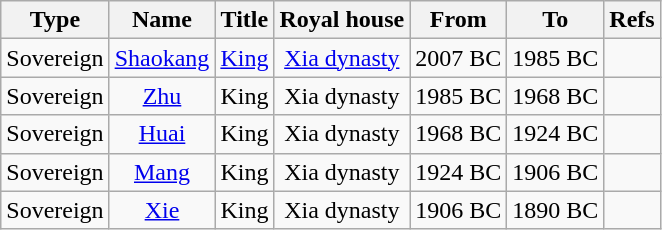<table style="text-align:center;" class="wikitable">
<tr>
<th>Type</th>
<th>Name</th>
<th>Title</th>
<th>Royal house</th>
<th>From</th>
<th>To</th>
<th>Refs</th>
</tr>
<tr>
<td>Sovereign</td>
<td><a href='#'>Shaokang</a></td>
<td><a href='#'>King</a></td>
<td><a href='#'>Xia dynasty</a></td>
<td>2007 BC</td>
<td>1985 BC</td>
<td></td>
</tr>
<tr>
<td>Sovereign</td>
<td><a href='#'>Zhu</a></td>
<td>King</td>
<td>Xia dynasty</td>
<td>1985 BC</td>
<td>1968 BC</td>
<td></td>
</tr>
<tr>
<td>Sovereign</td>
<td><a href='#'>Huai</a></td>
<td>King</td>
<td>Xia dynasty</td>
<td>1968 BC</td>
<td>1924 BC</td>
<td></td>
</tr>
<tr>
<td>Sovereign</td>
<td><a href='#'>Mang</a></td>
<td>King</td>
<td>Xia dynasty</td>
<td>1924 BC</td>
<td>1906 BC</td>
<td></td>
</tr>
<tr>
<td>Sovereign</td>
<td><a href='#'>Xie</a></td>
<td>King</td>
<td>Xia dynasty</td>
<td>1906 BC</td>
<td>1890 BC</td>
<td></td>
</tr>
</table>
